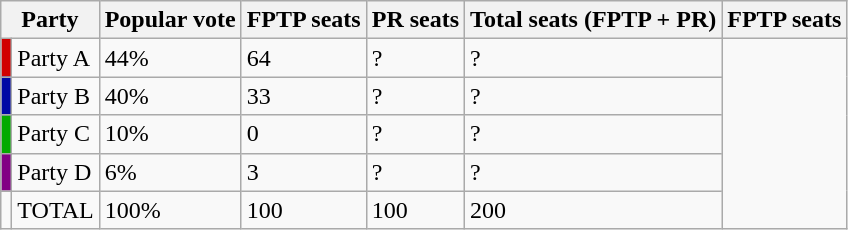<table class="wikitable">
<tr>
<th colspan="2">Party</th>
<th>Popular vote</th>
<th>FPTP seats</th>
<th>PR seats</th>
<th>Total seats (FPTP + PR)</th>
<th>FPTP seats</th>
</tr>
<tr>
<td style="background:#D10000"></td>
<td>Party A</td>
<td>44%</td>
<td>64</td>
<td>?</td>
<td>?</td>
<td rowspan="5"></td>
</tr>
<tr>
<td style="background:#0008A5"></td>
<td>Party B</td>
<td>40%</td>
<td>33</td>
<td>?</td>
<td>?</td>
</tr>
<tr>
<td style="background:#03AA00"></td>
<td>Party C</td>
<td>10%</td>
<td>0</td>
<td>?</td>
<td>?</td>
</tr>
<tr>
<td style="background:#820084"></td>
<td>Party D</td>
<td>6%</td>
<td>3</td>
<td>?</td>
<td>?</td>
</tr>
<tr>
<td></td>
<td>TOTAL</td>
<td>100%</td>
<td>100</td>
<td>100</td>
<td>200</td>
</tr>
</table>
